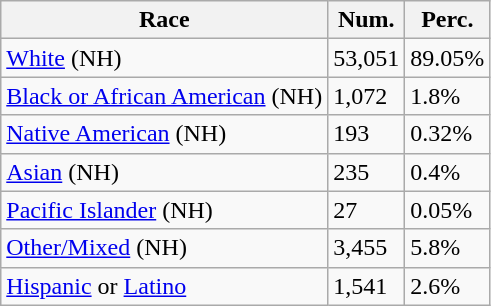<table class="wikitable">
<tr>
<th>Race</th>
<th>Num.</th>
<th>Perc.</th>
</tr>
<tr>
<td><a href='#'>White</a> (NH)</td>
<td>53,051</td>
<td>89.05%</td>
</tr>
<tr>
<td><a href='#'>Black or African American</a> (NH)</td>
<td>1,072</td>
<td>1.8%</td>
</tr>
<tr>
<td><a href='#'>Native American</a> (NH)</td>
<td>193</td>
<td>0.32%</td>
</tr>
<tr>
<td><a href='#'>Asian</a> (NH)</td>
<td>235</td>
<td>0.4%</td>
</tr>
<tr>
<td><a href='#'>Pacific Islander</a> (NH)</td>
<td>27</td>
<td>0.05%</td>
</tr>
<tr>
<td><a href='#'>Other/Mixed</a> (NH)</td>
<td>3,455</td>
<td>5.8%</td>
</tr>
<tr>
<td><a href='#'>Hispanic</a> or <a href='#'>Latino</a></td>
<td>1,541</td>
<td>2.6%</td>
</tr>
</table>
